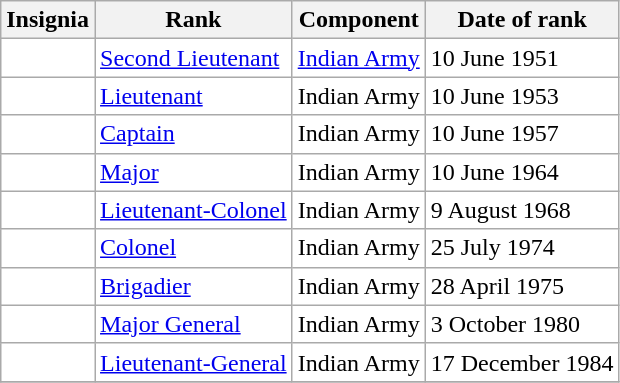<table class="wikitable" style="background:white">
<tr>
<th>Insignia</th>
<th>Rank</th>
<th>Component</th>
<th>Date of rank</th>
</tr>
<tr>
<td align="center"></td>
<td><a href='#'>Second Lieutenant</a></td>
<td><a href='#'>Indian Army</a></td>
<td>10 June 1951</td>
</tr>
<tr>
<td align="center"></td>
<td><a href='#'>Lieutenant</a></td>
<td>Indian Army</td>
<td>10 June 1953</td>
</tr>
<tr>
<td align="center"></td>
<td><a href='#'>Captain</a></td>
<td>Indian Army</td>
<td>10 June 1957</td>
</tr>
<tr>
<td align="center"></td>
<td><a href='#'>Major</a></td>
<td>Indian Army</td>
<td>10 June 1964</td>
</tr>
<tr>
<td align="center"></td>
<td><a href='#'>Lieutenant-Colonel</a></td>
<td>Indian Army</td>
<td>9 August 1968</td>
</tr>
<tr>
<td align="center"></td>
<td><a href='#'>Colonel</a></td>
<td>Indian Army</td>
<td>25 July 1974</td>
</tr>
<tr>
<td align="center"></td>
<td><a href='#'>Brigadier</a></td>
<td>Indian Army</td>
<td>28 April 1975</td>
</tr>
<tr>
<td align="center"></td>
<td><a href='#'>Major General</a></td>
<td>Indian Army</td>
<td>3 October 1980</td>
</tr>
<tr>
<td align="center"></td>
<td><a href='#'>Lieutenant-General</a></td>
<td>Indian Army</td>
<td>17 December 1984</td>
</tr>
<tr>
</tr>
</table>
